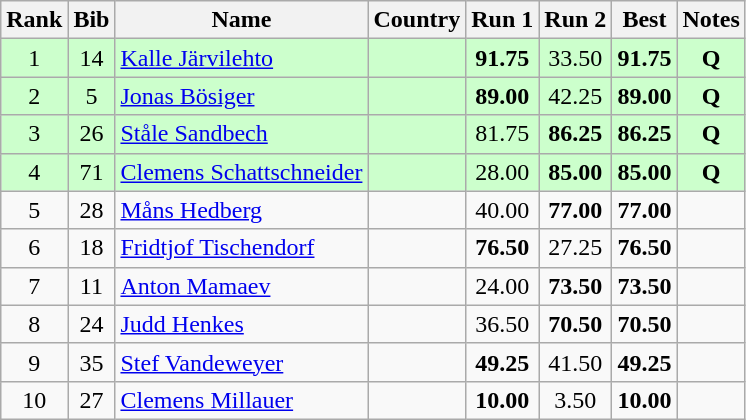<table class="wikitable sortable" style="text-align:center">
<tr>
<th>Rank</th>
<th>Bib</th>
<th>Name</th>
<th>Country</th>
<th>Run 1</th>
<th>Run 2</th>
<th>Best</th>
<th>Notes</th>
</tr>
<tr bgcolor="#ccffcc">
<td>1</td>
<td>14</td>
<td align=left><a href='#'>Kalle Järvilehto</a></td>
<td align=left></td>
<td><strong>91.75</strong></td>
<td>33.50</td>
<td><strong>91.75</strong></td>
<td><strong>Q</strong></td>
</tr>
<tr bgcolor="#ccffcc">
<td>2</td>
<td>5</td>
<td align=left><a href='#'>Jonas Bösiger</a></td>
<td align=left></td>
<td><strong>89.00</strong></td>
<td>42.25</td>
<td><strong>89.00</strong></td>
<td><strong>Q</strong></td>
</tr>
<tr bgcolor="#ccffcc">
<td>3</td>
<td>26</td>
<td align=left><a href='#'>Ståle Sandbech</a></td>
<td align=left></td>
<td>81.75</td>
<td><strong>86.25</strong></td>
<td><strong>86.25</strong></td>
<td><strong>Q</strong></td>
</tr>
<tr bgcolor="#ccffcc">
<td>4</td>
<td>71</td>
<td align=left><a href='#'>Clemens Schattschneider</a></td>
<td align=left></td>
<td>28.00</td>
<td><strong>85.00</strong></td>
<td><strong>85.00</strong></td>
<td><strong>Q</strong></td>
</tr>
<tr>
<td>5</td>
<td>28</td>
<td align=left><a href='#'>Måns Hedberg</a></td>
<td align=left></td>
<td>40.00</td>
<td><strong>77.00</strong></td>
<td><strong>77.00</strong></td>
<td></td>
</tr>
<tr>
<td>6</td>
<td>18</td>
<td align=left><a href='#'>Fridtjof Tischendorf</a></td>
<td align=left></td>
<td><strong>76.50</strong></td>
<td>27.25</td>
<td><strong>76.50</strong></td>
<td></td>
</tr>
<tr>
<td>7</td>
<td>11</td>
<td align=left><a href='#'>Anton Mamaev</a></td>
<td align=left></td>
<td>24.00</td>
<td><strong>73.50</strong></td>
<td><strong>73.50</strong></td>
<td></td>
</tr>
<tr>
<td>8</td>
<td>24</td>
<td align=left><a href='#'>Judd Henkes</a></td>
<td align=left></td>
<td>36.50</td>
<td><strong>70.50</strong></td>
<td><strong>70.50</strong></td>
<td></td>
</tr>
<tr>
<td>9</td>
<td>35</td>
<td align=left><a href='#'>Stef Vandeweyer</a></td>
<td align=left></td>
<td><strong>49.25</strong></td>
<td>41.50</td>
<td><strong>49.25</strong></td>
<td></td>
</tr>
<tr>
<td>10</td>
<td>27</td>
<td align=left><a href='#'>Clemens Millauer</a></td>
<td align=left></td>
<td><strong>10.00</strong></td>
<td>3.50</td>
<td><strong>10.00</strong></td>
<td></td>
</tr>
</table>
